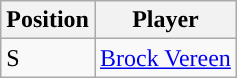<table class="wikitable">
<tr>
<th>Position</th>
<th>Player</th>
</tr>
<tr>
<td>S</td>
<td><a href='#'>Brock Vereen</a></td>
</tr>
</table>
